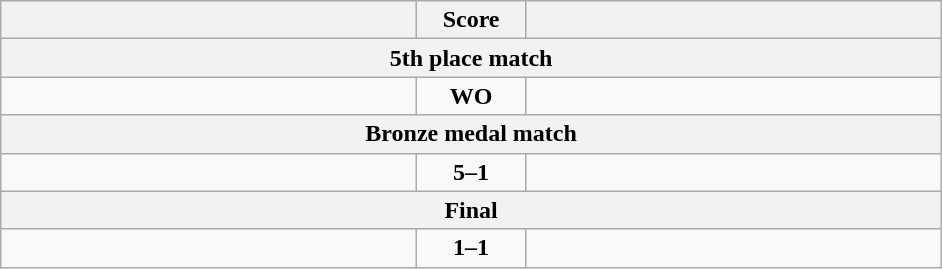<table class="wikitable" style="text-align: left;">
<tr>
<th align="right" width="270"></th>
<th width="65">Score</th>
<th align="left" width="270"></th>
</tr>
<tr>
<th colspan="3">5th place match</th>
</tr>
<tr>
<td><strong></strong></td>
<td align=center><strong>WO</strong></td>
<td></td>
</tr>
<tr>
<th colspan="3">Bronze medal match</th>
</tr>
<tr>
<td><strong></strong></td>
<td align=center><strong>5–1</strong></td>
<td></td>
</tr>
<tr>
<th colspan="3">Final</th>
</tr>
<tr>
<td></td>
<td align=center><strong>1–1</strong></td>
<td><strong></strong></td>
</tr>
</table>
